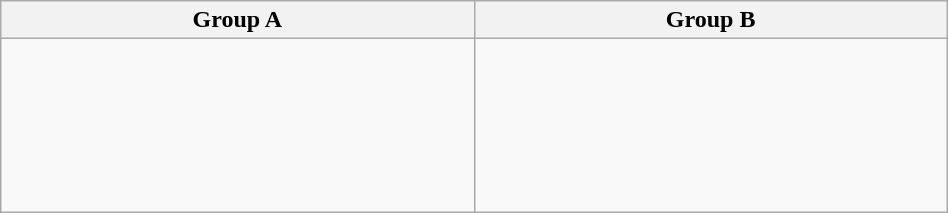<table class="wikitable" width=50%>
<tr>
<th width=25%>Group A</th>
<th width=25%>Group B</th>
</tr>
<tr>
<td><br><br>
<br>
<br>
<br></td>
<td><br><br>
<br>
<br>
<br>
<br></td>
</tr>
</table>
